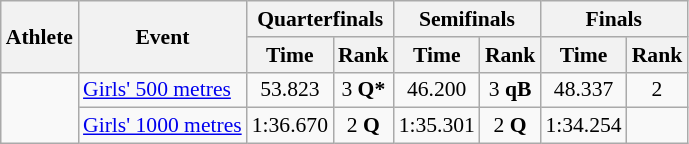<table class="wikitable" style="font-size:90%;">
<tr>
<th rowspan=2>Athlete</th>
<th rowspan=2>Event</th>
<th colspan=2>Quarterfinals</th>
<th colspan=2>Semifinals</th>
<th colspan=2>Finals</th>
</tr>
<tr>
<th>Time</th>
<th>Rank</th>
<th>Time</th>
<th>Rank</th>
<th>Time</th>
<th>Rank</th>
</tr>
<tr>
<td rowspan=2></td>
<td><a href='#'>Girls' 500 metres</a></td>
<td align=center>53.823</td>
<td align=center>3 <strong>Q*</strong></td>
<td align=center>46.200</td>
<td align=center>3 <strong>qB</strong></td>
<td align=center>48.337</td>
<td align=center>2</td>
</tr>
<tr>
<td><a href='#'>Girls' 1000 metres</a></td>
<td align=center>1:36.670</td>
<td align=center>2 <strong>Q</strong></td>
<td align=center>1:35.301</td>
<td align=center>2 <strong>Q</strong></td>
<td align=center>1:34.254</td>
<td align=center></td>
</tr>
</table>
